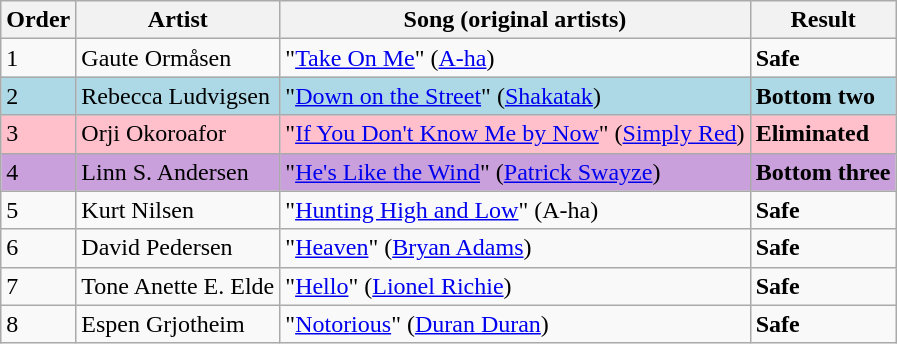<table class=wikitable>
<tr>
<th>Order</th>
<th>Artist</th>
<th>Song (original artists)</th>
<th>Result</th>
</tr>
<tr>
<td>1</td>
<td>Gaute Ormåsen</td>
<td>"<a href='#'>Take On Me</a>" (<a href='#'>A-ha</a>)</td>
<td><strong>Safe</strong></td>
</tr>
<tr style="background:lightblue;">
<td>2</td>
<td>Rebecca Ludvigsen</td>
<td>"<a href='#'>Down on the Street</a>" (<a href='#'>Shakatak</a>)</td>
<td><strong>Bottom two</strong></td>
</tr>
<tr style="background:pink;">
<td>3</td>
<td>Orji Okoroafor</td>
<td>"<a href='#'>If You Don't Know Me by Now</a>" (<a href='#'>Simply Red</a>)</td>
<td><strong>Eliminated</strong></td>
</tr>
<tr style="background:#C9A0DC">
<td>4</td>
<td>Linn S. Andersen</td>
<td>"<a href='#'>He's Like the Wind</a>" (<a href='#'>Patrick Swayze</a>)</td>
<td><strong>Bottom three</strong></td>
</tr>
<tr>
<td>5</td>
<td>Kurt Nilsen</td>
<td>"<a href='#'>Hunting High and Low</a>" (A-ha)</td>
<td><strong>Safe</strong></td>
</tr>
<tr>
<td>6</td>
<td>David Pedersen</td>
<td>"<a href='#'>Heaven</a>" (<a href='#'>Bryan Adams</a>)</td>
<td><strong>Safe</strong></td>
</tr>
<tr>
<td>7</td>
<td>Tone Anette E. Elde</td>
<td>"<a href='#'>Hello</a>" (<a href='#'>Lionel Richie</a>)</td>
<td><strong>Safe</strong></td>
</tr>
<tr>
<td>8</td>
<td>Espen Grjotheim</td>
<td>"<a href='#'>Notorious</a>" (<a href='#'>Duran Duran</a>)</td>
<td><strong>Safe</strong></td>
</tr>
</table>
